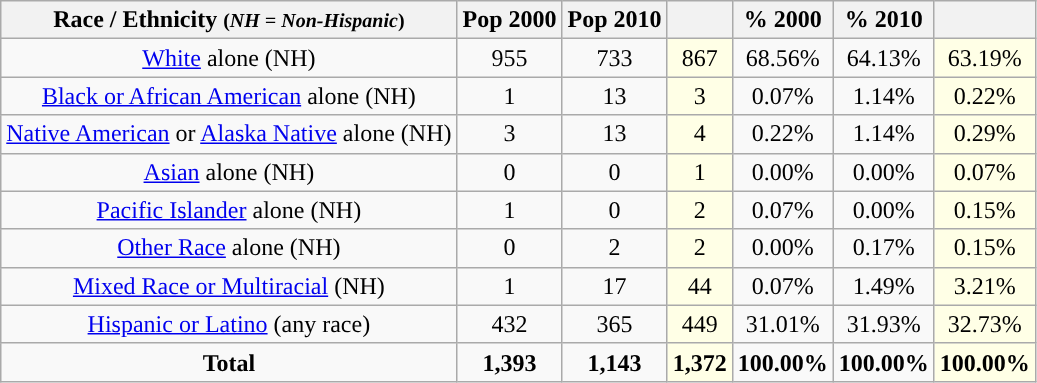<table class="wikitable" style="text-align:center;">
<tr>
<th>Race / Ethnicity <small>(<em>NH = Non-Hispanic</em>)</small></th>
<th>Pop 2000</th>
<th>Pop 2010</th>
<th></th>
<th>% 2000</th>
<th>% 2010</th>
<th></th>
</tr>
<tr>
<td><a href='#'>White</a> alone (NH)</td>
<td>955</td>
<td>733</td>
<td style='background: #ffffe6;'>867</td>
<td>68.56%</td>
<td>64.13%</td>
<td style='background: #ffffe6;'>63.19%</td>
</tr>
<tr>
<td><a href='#'>Black or African American</a> alone (NH)</td>
<td>1</td>
<td>13</td>
<td style='background: #ffffe6;'>3</td>
<td>0.07%</td>
<td>1.14%</td>
<td style='background: #ffffe6;'>0.22%</td>
</tr>
<tr>
<td><a href='#'>Native American</a> or <a href='#'>Alaska Native</a> alone (NH)</td>
<td>3</td>
<td>13</td>
<td style='background: #ffffe6;'>4</td>
<td>0.22%</td>
<td>1.14%</td>
<td style='background: #ffffe6;'>0.29%</td>
</tr>
<tr>
<td><a href='#'>Asian</a> alone (NH)</td>
<td>0</td>
<td>0</td>
<td style='background: #ffffe6;'>1</td>
<td>0.00%</td>
<td>0.00%</td>
<td style='background: #ffffe6;'>0.07%</td>
</tr>
<tr>
<td><a href='#'>Pacific Islander</a> alone (NH)</td>
<td>1</td>
<td>0</td>
<td style='background: #ffffe6;'>2</td>
<td>0.07%</td>
<td>0.00%</td>
<td style='background: #ffffe6;'>0.15%</td>
</tr>
<tr>
<td><a href='#'>Other Race</a> alone (NH)</td>
<td>0</td>
<td>2</td>
<td style='background: #ffffe6;'>2</td>
<td>0.00%</td>
<td>0.17%</td>
<td style='background: #ffffe6;'>0.15%</td>
</tr>
<tr>
<td><a href='#'>Mixed Race or Multiracial</a> (NH)</td>
<td>1</td>
<td>17</td>
<td style='background: #ffffe6;'>44</td>
<td>0.07%</td>
<td>1.49%</td>
<td style='background: #ffffe6;'>3.21%</td>
</tr>
<tr>
<td><a href='#'>Hispanic or Latino</a> (any race)</td>
<td>432</td>
<td>365</td>
<td style='background: #ffffe6;'>449</td>
<td>31.01%</td>
<td>31.93%</td>
<td style='background: #ffffe6;'>32.73%</td>
</tr>
<tr>
<td><strong>Total</strong></td>
<td><strong>1,393</strong></td>
<td><strong>1,143</strong></td>
<td style='background: #ffffe6;'><strong>1,372</strong></td>
<td><strong>100.00%</strong></td>
<td><strong>100.00%</strong></td>
<td style='background: #ffffe6;'><strong>100.00%</strong></td>
</tr>
</table>
